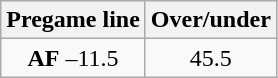<table class="wikitable">
<tr align="center">
<th style=>Pregame line</th>
<th style=>Over/under</th>
</tr>
<tr align="center">
<td><strong>AF</strong> –11.5</td>
<td>45.5</td>
</tr>
</table>
